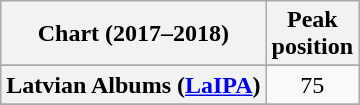<table class="wikitable sortable plainrowheaders" style="text-align:center">
<tr>
<th scope="col">Chart (2017–2018)</th>
<th scope="col">Peak<br> position</th>
</tr>
<tr>
</tr>
<tr>
<th scope="row">Latvian Albums (<a href='#'>LaIPA</a>)</th>
<td>75</td>
</tr>
<tr>
</tr>
<tr>
</tr>
</table>
